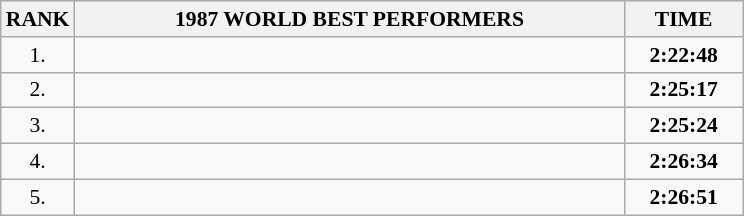<table class="wikitable" style="border-collapse: collapse; font-size: 90%;">
<tr>
<th>RANK</th>
<th align="center" style="width: 25em">1987 WORLD BEST PERFORMERS</th>
<th align="center" style="width: 5em">TIME</th>
</tr>
<tr>
<td align="center">1.</td>
<td></td>
<td align="center"><strong>2:22:48</strong></td>
</tr>
<tr>
<td align="center">2.</td>
<td></td>
<td align="center"><strong>2:25:17</strong></td>
</tr>
<tr>
<td align="center">3.</td>
<td></td>
<td align="center"><strong>2:25:24</strong></td>
</tr>
<tr>
<td align="center">4.</td>
<td></td>
<td align="center"><strong>2:26:34</strong></td>
</tr>
<tr>
<td align="center">5.</td>
<td></td>
<td align="center"><strong>2:26:51</strong></td>
</tr>
</table>
